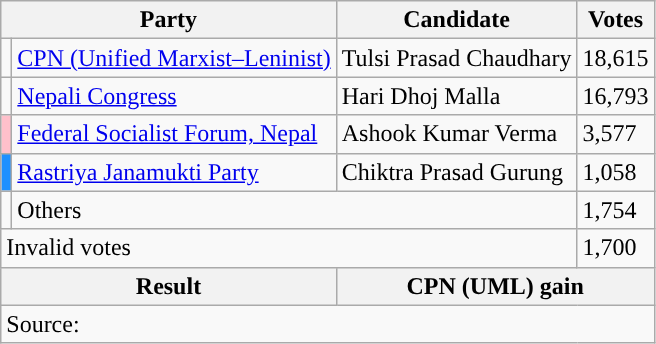<table class="wikitable">
<tr>
<th colspan="2">Party</th>
<th>Candidate</th>
<th>Votes</th>
</tr>
<tr>
<td style="background-color:"></td>
<td><a href='#'>CPN (Unified Marxist–Leninist)</a></td>
<td>Tulsi Prasad Chaudhary</td>
<td>18,615</td>
</tr>
<tr>
<td style="background-color:"></td>
<td><a href='#'>Nepali Congress</a></td>
<td>Hari Dhoj Malla</td>
<td>16,793</td>
</tr>
<tr>
<td style="background-color:pink"></td>
<td><a href='#'>Federal Socialist Forum, Nepal</a></td>
<td>Ashook Kumar Verma</td>
<td>3,577</td>
</tr>
<tr>
<td style="background-color:dodgerblue"></td>
<td><a href='#'>Rastriya Janamukti Party</a></td>
<td>Chiktra Prasad Gurung</td>
<td>1,058</td>
</tr>
<tr>
<td></td>
<td colspan="2">Others</td>
<td>1,754</td>
</tr>
<tr>
<td colspan="3">Invalid votes</td>
<td>1,700</td>
</tr>
<tr>
<th colspan="2">Result</th>
<th colspan="2">CPN (UML) gain</th>
</tr>
<tr>
<td colspan="4">Source: </td>
</tr>
</table>
